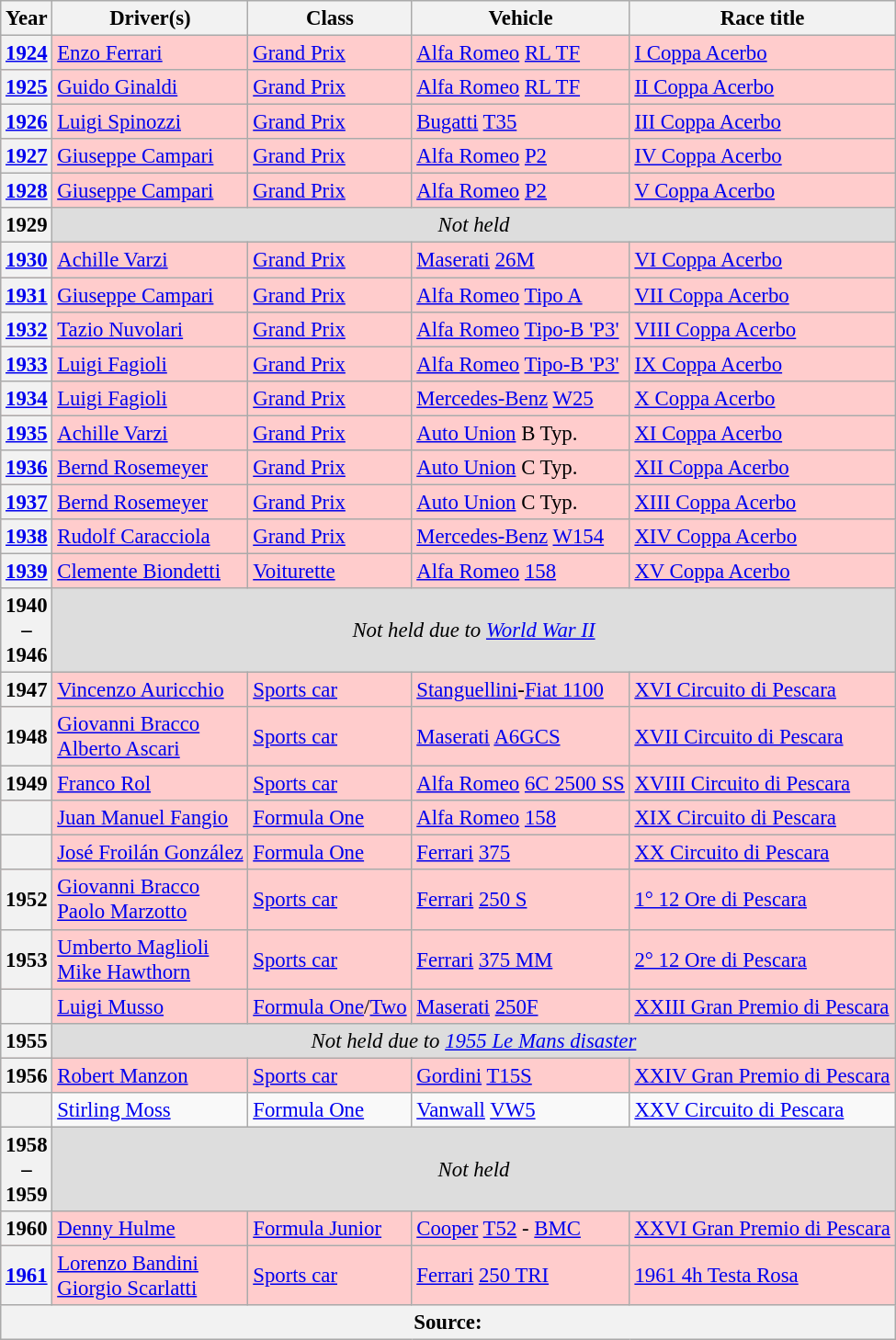<table class="wikitable" style="font-size: 95%;">
<tr>
<th>Year</th>
<th>Driver(s)</th>
<th>Class</th>
<th>Vehicle</th>
<th>Race title</th>
</tr>
<tr style="background:#fcc;">
<th><a href='#'>1924</a></th>
<td> <a href='#'>Enzo Ferrari</a></td>
<td><a href='#'>Grand Prix</a></td>
<td><a href='#'>Alfa Romeo</a> <a href='#'>RL TF</a></td>
<td><a href='#'>I Coppa Acerbo</a></td>
</tr>
<tr style="background:#fcc;">
<th><a href='#'>1925</a></th>
<td> <a href='#'>Guido Ginaldi</a></td>
<td><a href='#'>Grand Prix</a></td>
<td><a href='#'>Alfa Romeo</a> <a href='#'>RL TF</a></td>
<td><a href='#'>II Coppa Acerbo</a></td>
</tr>
<tr style="background:#fcc;">
<th><a href='#'>1926</a></th>
<td> <a href='#'>Luigi Spinozzi</a></td>
<td><a href='#'>Grand Prix</a></td>
<td><a href='#'>Bugatti</a> <a href='#'>T35</a></td>
<td><a href='#'>III Coppa Acerbo</a></td>
</tr>
<tr style="background:#fcc;">
<th><a href='#'>1927</a></th>
<td> <a href='#'>Giuseppe Campari</a></td>
<td><a href='#'>Grand Prix</a></td>
<td><a href='#'>Alfa Romeo</a> <a href='#'>P2</a></td>
<td><a href='#'>IV Coppa Acerbo</a></td>
</tr>
<tr style="background:#fcc;">
<th><a href='#'>1928</a></th>
<td> <a href='#'>Giuseppe Campari</a></td>
<td><a href='#'>Grand Prix</a></td>
<td><a href='#'>Alfa Romeo</a> <a href='#'>P2</a></td>
<td><a href='#'>V Coppa Acerbo</a></td>
</tr>
<tr style="background:#ddd;">
<th>1929</th>
<td align=center colspan=4><em>Not held</em></td>
</tr>
<tr style="background:#fcc;">
<th><a href='#'>1930</a></th>
<td> <a href='#'>Achille Varzi</a></td>
<td><a href='#'>Grand Prix</a></td>
<td><a href='#'>Maserati</a> <a href='#'>26M</a></td>
<td><a href='#'>VI Coppa Acerbo</a></td>
</tr>
<tr style="background:#fcc;">
<th><a href='#'>1931</a></th>
<td> <a href='#'>Giuseppe Campari</a></td>
<td><a href='#'>Grand Prix</a></td>
<td><a href='#'>Alfa Romeo</a> <a href='#'>Tipo A</a></td>
<td><a href='#'>VII Coppa Acerbo</a></td>
</tr>
<tr style="background:#fcc;">
<th><a href='#'>1932</a></th>
<td> <a href='#'>Tazio Nuvolari</a></td>
<td><a href='#'>Grand Prix</a></td>
<td><a href='#'>Alfa Romeo</a> <a href='#'>Tipo-B 'P3'</a></td>
<td><a href='#'>VIII Coppa Acerbo</a></td>
</tr>
<tr style="background:#fcc;">
<th><a href='#'>1933</a></th>
<td> <a href='#'>Luigi Fagioli</a></td>
<td><a href='#'>Grand Prix</a></td>
<td><a href='#'>Alfa Romeo</a> <a href='#'>Tipo-B 'P3'</a></td>
<td><a href='#'>IX Coppa Acerbo</a></td>
</tr>
<tr style="background:#fcc;">
<th><a href='#'>1934</a></th>
<td> <a href='#'>Luigi Fagioli</a></td>
<td><a href='#'>Grand Prix</a></td>
<td><a href='#'>Mercedes-Benz</a> <a href='#'>W25</a></td>
<td><a href='#'>X Coppa Acerbo</a></td>
</tr>
<tr style="background:#fcc;">
<th><a href='#'>1935</a></th>
<td> <a href='#'>Achille Varzi</a></td>
<td><a href='#'>Grand Prix</a></td>
<td><a href='#'>Auto Union</a> B Typ.</td>
<td><a href='#'>XI Coppa Acerbo</a></td>
</tr>
<tr style="background:#fcc;">
<th><a href='#'>1936</a></th>
<td> <a href='#'>Bernd Rosemeyer</a></td>
<td><a href='#'>Grand Prix</a></td>
<td><a href='#'>Auto Union</a> C Typ.</td>
<td><a href='#'>XII Coppa Acerbo</a></td>
</tr>
<tr style="background:#fcc;">
<th><a href='#'>1937</a></th>
<td> <a href='#'>Bernd Rosemeyer</a></td>
<td><a href='#'>Grand Prix</a></td>
<td><a href='#'>Auto Union</a> C Typ.</td>
<td><a href='#'>XIII Coppa Acerbo</a></td>
</tr>
<tr style="background:#fcc;">
<th><a href='#'>1938</a></th>
<td> <a href='#'>Rudolf Caracciola</a></td>
<td><a href='#'>Grand Prix</a></td>
<td><a href='#'>Mercedes-Benz</a> <a href='#'>W154</a></td>
<td><a href='#'>XIV Coppa Acerbo</a></td>
</tr>
<tr style="background:#fcc;">
<th><a href='#'>1939</a></th>
<td> <a href='#'>Clemente Biondetti</a></td>
<td><a href='#'>Voiturette</a></td>
<td><a href='#'>Alfa Romeo</a> <a href='#'>158</a></td>
<td><a href='#'>XV Coppa Acerbo</a></td>
</tr>
<tr style="background:#ddd;">
<th>1940<br>–<br>1946</th>
<td align=center colspan=4><em>Not held due to <a href='#'>World War II</a></em></td>
</tr>
<tr style="background:#fcc;">
<th>1947</th>
<td> <a href='#'>Vincenzo Auricchio</a></td>
<td><a href='#'>Sports car</a></td>
<td><a href='#'>Stanguellini</a>-<a href='#'>Fiat 1100</a></td>
<td><a href='#'>XVI Circuito di Pescara</a></td>
</tr>
<tr style="background:#fcc;">
<th>1948</th>
<td> <a href='#'>Giovanni Bracco</a><br> <a href='#'>Alberto Ascari</a></td>
<td><a href='#'>Sports car</a></td>
<td><a href='#'>Maserati</a> <a href='#'>A6GCS</a></td>
<td><a href='#'>XVII Circuito di Pescara</a></td>
</tr>
<tr style="background:#fcc;">
<th>1949</th>
<td> <a href='#'>Franco Rol</a></td>
<td><a href='#'>Sports car</a></td>
<td><a href='#'>Alfa Romeo</a> <a href='#'>6C 2500 SS</a></td>
<td><a href='#'>XVIII Circuito di Pescara</a></td>
</tr>
<tr style="background:#fcc;">
<th></th>
<td> <a href='#'>Juan Manuel Fangio</a></td>
<td><a href='#'>Formula One</a></td>
<td><a href='#'>Alfa Romeo</a> <a href='#'>158</a></td>
<td><a href='#'>XIX Circuito di Pescara</a></td>
</tr>
<tr style="background:#fcc;">
<th></th>
<td> <a href='#'>José Froilán González</a></td>
<td><a href='#'>Formula One</a></td>
<td><a href='#'>Ferrari</a> <a href='#'>375</a></td>
<td><a href='#'>XX Circuito di Pescara</a></td>
</tr>
<tr style="background:#fcc;">
<th>1952</th>
<td> <a href='#'>Giovanni Bracco</a><br> <a href='#'>Paolo Marzotto</a></td>
<td><a href='#'>Sports car</a></td>
<td><a href='#'>Ferrari</a> <a href='#'>250 S</a></td>
<td><a href='#'>1° 12 Ore di Pescara</a></td>
</tr>
<tr style="background:#fcc;">
<th>1953</th>
<td> <a href='#'>Umberto Maglioli</a><br> <a href='#'>Mike Hawthorn</a></td>
<td><a href='#'>Sports car</a></td>
<td><a href='#'>Ferrari</a> <a href='#'>375 MM</a></td>
<td><a href='#'>2° 12 Ore di Pescara</a></td>
</tr>
<tr style="background:#fcc;">
<th></th>
<td> <a href='#'>Luigi Musso</a></td>
<td><a href='#'>Formula One</a>/<a href='#'>Two</a></td>
<td><a href='#'>Maserati</a> <a href='#'>250F</a></td>
<td><a href='#'>XXIII Gran Premio di Pescara</a></td>
</tr>
<tr style="background:#ddd;">
<th>1955</th>
<td align=center colspan=4><em>Not held due to <a href='#'>1955 Le Mans disaster</a></em></td>
</tr>
<tr style="background:#fcc;">
<th>1956</th>
<td> <a href='#'>Robert Manzon</a></td>
<td><a href='#'>Sports car</a></td>
<td><a href='#'>Gordini</a> <a href='#'>T15S</a></td>
<td><a href='#'>XXIV Gran Premio di Pescara</a></td>
</tr>
<tr>
<th></th>
<td> <a href='#'>Stirling Moss</a></td>
<td><a href='#'>Formula One</a></td>
<td><a href='#'>Vanwall</a> <a href='#'>VW5</a></td>
<td><a href='#'>XXV Circuito di Pescara</a></td>
</tr>
<tr style="background:#ddd;">
<th>1958<br>–<br>1959</th>
<td align=center colspan=4><em>Not held</em></td>
</tr>
<tr style="background:#fcc;">
<th>1960</th>
<td> <a href='#'>Denny Hulme</a></td>
<td><a href='#'>Formula Junior</a></td>
<td><a href='#'>Cooper</a> <a href='#'>T52</a> - <a href='#'>BMC</a></td>
<td><a href='#'>XXVI Gran Premio di Pescara</a></td>
</tr>
<tr style="background:#fcc;">
<th><a href='#'>1961</a></th>
<td> <a href='#'>Lorenzo Bandini</a><br> <a href='#'>Giorgio Scarlatti</a></td>
<td><a href='#'>Sports car</a></td>
<td><a href='#'>Ferrari</a> <a href='#'>250 TRI</a></td>
<td><a href='#'>1961 4h Testa Rosa</a></td>
</tr>
<tr>
<th colspan=5>Source:</th>
</tr>
</table>
